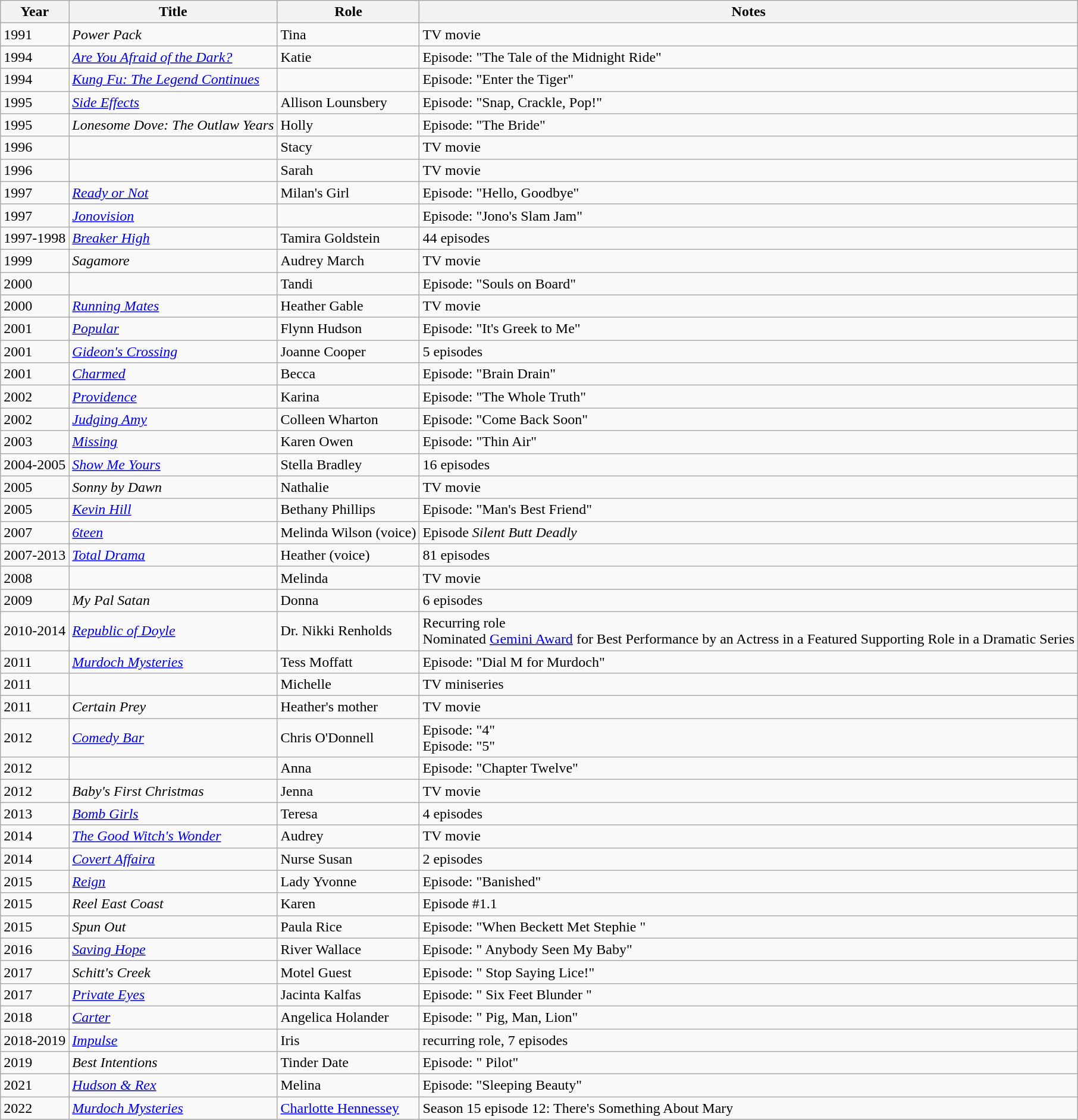<table class="wikitable sortable">
<tr>
<th>Year</th>
<th>Title</th>
<th>Role</th>
<th class="unsortable">Notes</th>
</tr>
<tr>
<td>1991</td>
<td><em>Power Pack</em></td>
<td>Tina</td>
<td>TV movie</td>
</tr>
<tr>
<td>1994</td>
<td><em><a href='#'>Are You Afraid of the Dark?</a></em></td>
<td>Katie</td>
<td>Episode: "The Tale of the Midnight Ride"</td>
</tr>
<tr>
<td>1994</td>
<td><em><a href='#'>Kung Fu: The Legend Continues</a></em></td>
<td></td>
<td>Episode: "Enter the Tiger"</td>
</tr>
<tr>
<td>1995</td>
<td><em><a href='#'>Side Effects</a></em></td>
<td>Allison Lounsbery</td>
<td>Episode: "Snap, Crackle, Pop!"</td>
</tr>
<tr>
<td>1995</td>
<td><em>Lonesome Dove: The Outlaw Years</em></td>
<td>Holly</td>
<td>Episode: "The Bride"</td>
</tr>
<tr>
<td>1996</td>
<td><em></em></td>
<td>Stacy</td>
<td>TV movie</td>
</tr>
<tr>
<td>1996</td>
<td><em></em></td>
<td>Sarah</td>
<td>TV movie</td>
</tr>
<tr>
<td>1997</td>
<td><em><a href='#'>Ready or Not</a></em></td>
<td>Milan's Girl</td>
<td>Episode: "Hello, Goodbye"</td>
</tr>
<tr>
<td>1997</td>
<td><em><a href='#'>Jonovision</a></em></td>
<td></td>
<td>Episode: "Jono's Slam Jam"</td>
</tr>
<tr>
<td>1997-1998</td>
<td><em><a href='#'>Breaker High</a></em></td>
<td>Tamira Goldstein</td>
<td>44 episodes</td>
</tr>
<tr>
<td>1999</td>
<td><em>Sagamore</em></td>
<td>Audrey March</td>
<td>TV movie</td>
</tr>
<tr>
<td>2000</td>
<td><em></em></td>
<td>Tandi</td>
<td>Episode: "Souls on Board"</td>
</tr>
<tr>
<td>2000</td>
<td><em><a href='#'>Running Mates</a></em></td>
<td>Heather Gable</td>
<td>TV movie</td>
</tr>
<tr>
<td>2001</td>
<td><em><a href='#'>Popular</a></em></td>
<td>Flynn Hudson</td>
<td>Episode: "It's Greek to Me"</td>
</tr>
<tr>
<td>2001</td>
<td><em><a href='#'>Gideon's Crossing</a></em></td>
<td>Joanne Cooper</td>
<td>5 episodes</td>
</tr>
<tr>
<td>2001</td>
<td><em><a href='#'>Charmed</a></em></td>
<td>Becca</td>
<td>Episode: "Brain Drain"</td>
</tr>
<tr>
<td>2002</td>
<td><em><a href='#'>Providence</a></em></td>
<td>Karina</td>
<td>Episode: "The Whole Truth"</td>
</tr>
<tr>
<td>2002</td>
<td><em><a href='#'>Judging Amy</a></em></td>
<td>Colleen Wharton</td>
<td>Episode: "Come Back Soon"</td>
</tr>
<tr>
<td>2003</td>
<td><em><a href='#'>Missing</a></em></td>
<td>Karen Owen</td>
<td>Episode: "Thin Air"</td>
</tr>
<tr>
<td>2004-2005</td>
<td><em><a href='#'>Show Me Yours</a></em></td>
<td>Stella Bradley</td>
<td>16 episodes</td>
</tr>
<tr>
<td>2005</td>
<td><em>Sonny by Dawn</em></td>
<td>Nathalie</td>
<td>TV movie</td>
</tr>
<tr>
<td>2005</td>
<td><em><a href='#'>Kevin Hill</a></em></td>
<td>Bethany Phillips</td>
<td>Episode: "Man's Best Friend"</td>
</tr>
<tr>
<td>2007</td>
<td><em><a href='#'>6teen</a></em></td>
<td>Melinda Wilson (voice)</td>
<td>Episode <em>Silent Butt Deadly</em></td>
</tr>
<tr>
<td>2007-2013</td>
<td><em><a href='#'>Total Drama</a></em></td>
<td>Heather (voice)</td>
<td>81 episodes</td>
</tr>
<tr>
<td>2008</td>
<td><em></em></td>
<td>Melinda</td>
<td>TV movie</td>
</tr>
<tr>
<td>2009</td>
<td><em>My Pal Satan</em></td>
<td>Donna</td>
<td>6 episodes</td>
</tr>
<tr>
<td>2010-2014</td>
<td><em><a href='#'>Republic of Doyle</a></em></td>
<td>Dr. Nikki Renholds</td>
<td>Recurring role<br>Nominated  <a href='#'>Gemini Award</a> for Best Performance by an Actress in a Featured Supporting Role in a Dramatic Series</td>
</tr>
<tr>
<td>2011</td>
<td><em><a href='#'>Murdoch Mysteries</a></em></td>
<td>Tess Moffatt</td>
<td>Episode: "Dial M for Murdoch"</td>
</tr>
<tr>
<td>2011</td>
<td><em></em></td>
<td>Michelle</td>
<td>TV miniseries</td>
</tr>
<tr>
<td>2011</td>
<td><em>Certain Prey</em></td>
<td>Heather's mother</td>
<td>TV movie</td>
</tr>
<tr>
<td>2012</td>
<td><em><a href='#'>Comedy Bar</a></em></td>
<td>Chris O'Donnell</td>
<td>Episode: "4"<br>Episode: "5"</td>
</tr>
<tr>
<td>2012</td>
<td><em></em></td>
<td>Anna</td>
<td>Episode: "Chapter Twelve"</td>
</tr>
<tr>
<td>2012</td>
<td><em>Baby's First Christmas </em></td>
<td>Jenna</td>
<td>TV movie</td>
</tr>
<tr>
<td>2013</td>
<td><em><a href='#'>Bomb Girls</a></em></td>
<td>Teresa</td>
<td>4 episodes</td>
</tr>
<tr>
<td>2014</td>
<td data-sort-value="Good Witch's Wonder, The"><em><a href='#'>The Good Witch's Wonder</a></em></td>
<td>Audrey</td>
<td>TV movie</td>
</tr>
<tr>
<td>2014</td>
<td><em><a href='#'>Covert Affaira</a></em></td>
<td>Nurse Susan</td>
<td>2 episodes</td>
</tr>
<tr>
<td>2015</td>
<td><em><a href='#'>Reign</a></em></td>
<td>Lady Yvonne</td>
<td>Episode: "Banished"</td>
</tr>
<tr>
<td>2015</td>
<td><em>Reel East Coast </em></td>
<td>Karen</td>
<td>Episode #1.1</td>
</tr>
<tr>
<td>2015</td>
<td><em>Spun Out</em></td>
<td>Paula Rice</td>
<td>Episode: "When Beckett Met Stephie "</td>
</tr>
<tr>
<td>2016</td>
<td><em><a href='#'>Saving Hope</a></em></td>
<td>River Wallace</td>
<td>Episode: " Anybody Seen My Baby"</td>
</tr>
<tr>
<td>2017</td>
<td><em>Schitt's Creek </em></td>
<td>Motel Guest</td>
<td>Episode: " Stop Saying Lice!"</td>
</tr>
<tr>
<td>2017</td>
<td><em><a href='#'>Private Eyes</a></em></td>
<td>Jacinta Kalfas</td>
<td>Episode: " Six Feet Blunder "</td>
</tr>
<tr>
<td>2018</td>
<td><em><a href='#'>Carter</a></em></td>
<td>Angelica Holander</td>
<td>Episode: " Pig, Man, Lion"</td>
</tr>
<tr>
<td>2018-2019</td>
<td><em><a href='#'>Impulse</a></em></td>
<td>Iris</td>
<td>recurring role, 7 episodes</td>
</tr>
<tr>
<td>2019</td>
<td><em>Best Intentions </em></td>
<td>Tinder Date</td>
<td>Episode: " Pilot"</td>
</tr>
<tr>
<td>2021</td>
<td><em><a href='#'>Hudson & Rex</a></em></td>
<td>Melina</td>
<td>Episode: "Sleeping Beauty"</td>
</tr>
<tr>
<td>2022</td>
<td><em><a href='#'>Murdoch Mysteries</a></em></td>
<td><a href='#'>Charlotte Hennessey</a></td>
<td>Season 15 episode 12: There's Something About Mary</td>
</tr>
</table>
